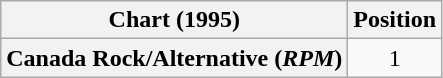<table class="wikitable plainrowheaders" style="text-align:center">
<tr>
<th>Chart (1995)</th>
<th>Position</th>
</tr>
<tr>
<th scope="row">Canada Rock/Alternative (<em>RPM</em>)</th>
<td>1</td>
</tr>
</table>
